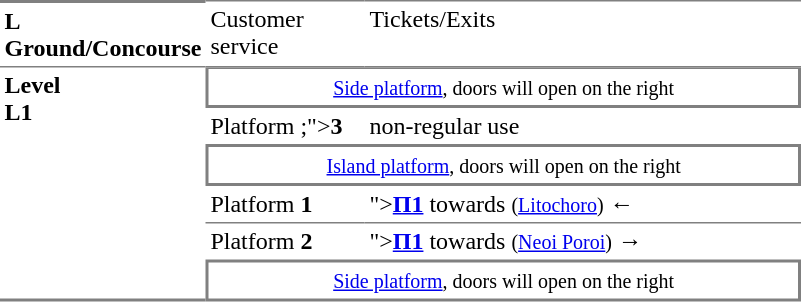<table table border=0 cellspacing=0 cellpadding=3>
<tr>
<td style="border-bottom:solid 1px gray;border-top:solid 2px gray;" width=50 valign=top><strong>L<br>Ground/Concourse</strong></td>
<td style="border-top:solid 1px gray;border-bottom:solid 1px gray;" width=100 valign=top>Customer service</td>
<td style="border-top:solid 1px gray;border-bottom:solid 1px gray;" width=285 valign=top>Tickets/Exits</td>
</tr>
<tr>
<td style="border-bottom:solid 2px gray;" rowspan=6 valign=top><strong>Level<br>L1</strong></td>
<td style="border-top:solid 1px gray;border-right:solid 2px gray;border-left:solid 2px gray;border-bottom:solid 2px gray;text-align:center;" colspan=2><small><a href='#'>Side platform</a>, doors will open on the right</small></td>
</tr>
<tr>
<td>Platform <span>;"><strong>3</strong></span></td>
<td>non-regular use</td>
</tr>
<tr>
<td style="border-top:solid 2px gray;border-right:solid 2px gray;border-left:solid 2px gray;border-bottom:solid 2px gray;text-align:center;" colspan=2><small><a href='#'>Island platform</a>, doors will open on the right</small></td>
</tr>
<tr>
<td style="border-bottom:solid 1px gray;">Platform <span><strong>1</strong></span></td>
<td style="border-bottom:solid 1px gray;"><span>"><a href='#'><span><strong>Π1</strong></span></a></span>  towards  <small>(<a href='#'>Litochoro</a>)</small> ←</td>
</tr>
<tr>
<td>Platform <span><strong>2</strong></span></td>
<td><span>"><a href='#'><span><strong>Π1</strong></span></a></span>  towards  <small>(<a href='#'>Neoi Poroi</a>)</small> →</td>
</tr>
<tr>
<td style="border-top:solid 2px gray;border-right:solid 2px gray;border-left:solid 2px gray;border-bottom:solid 2px gray;text-align:center;" colspan=2><small><a href='#'>Side platform</a>, doors will open on the right</small></td>
</tr>
</table>
